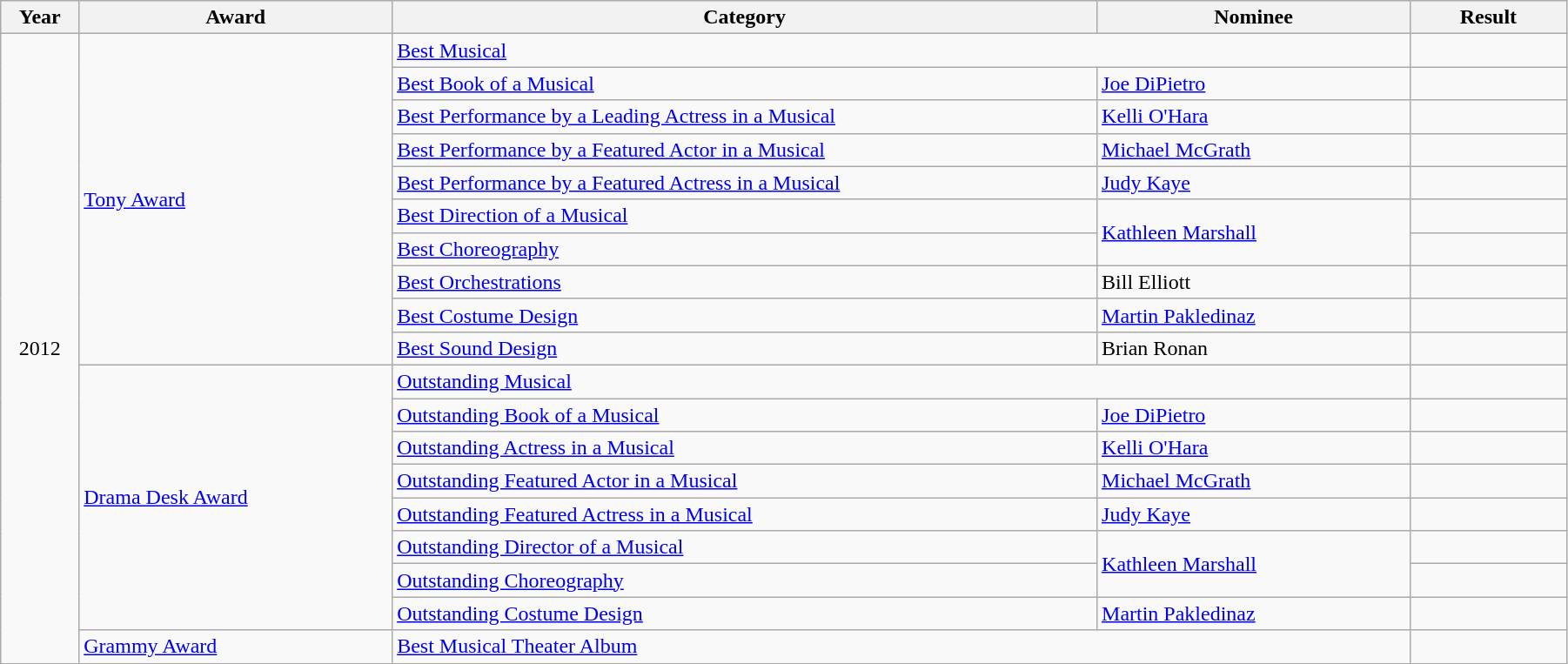<table class="wikitable" width="95%">
<tr>
<th width="5%">Year</th>
<th width="20%">Award</th>
<th width="45%">Category</th>
<th width="20%">Nominee</th>
<th width="10%">Result</th>
</tr>
<tr>
<td rowspan="19" align="center">2012</td>
<td rowspan="10"><a href='#'>Tony Award</a></td>
<td colspan="2"><a href='#'>Best Musical</a></td>
<td></td>
</tr>
<tr>
<td><a href='#'>Best Book of a Musical</a></td>
<td><a href='#'>Joe DiPietro</a></td>
<td></td>
</tr>
<tr>
<td><a href='#'>Best Performance by a Leading Actress in a Musical</a></td>
<td><a href='#'>Kelli O'Hara</a></td>
<td></td>
</tr>
<tr>
<td><a href='#'>Best Performance by a Featured Actor in a Musical</a></td>
<td><a href='#'>Michael McGrath</a></td>
<td></td>
</tr>
<tr>
<td><a href='#'>Best Performance by a Featured Actress in a Musical</a></td>
<td><a href='#'>Judy Kaye</a></td>
<td></td>
</tr>
<tr>
<td><a href='#'>Best Direction of a Musical</a></td>
<td rowspan="2"><a href='#'>Kathleen Marshall</a></td>
<td></td>
</tr>
<tr>
<td><a href='#'>Best Choreography</a></td>
<td></td>
</tr>
<tr>
<td><a href='#'>Best Orchestrations</a></td>
<td>Bill Elliott</td>
<td></td>
</tr>
<tr>
<td><a href='#'>Best Costume Design</a></td>
<td><a href='#'>Martin Pakledinaz</a></td>
<td></td>
</tr>
<tr>
<td><a href='#'>Best Sound Design</a></td>
<td>Brian Ronan</td>
<td></td>
</tr>
<tr>
<td rowspan="8"><a href='#'>Drama Desk Award</a></td>
<td colspan="2"><a href='#'>Outstanding Musical</a></td>
<td></td>
</tr>
<tr>
<td><a href='#'>Outstanding Book of a Musical</a></td>
<td><a href='#'>Joe DiPietro</a></td>
<td></td>
</tr>
<tr>
<td><a href='#'>Outstanding Actress in a Musical</a></td>
<td><a href='#'>Kelli O'Hara</a></td>
<td></td>
</tr>
<tr>
<td><a href='#'>Outstanding Featured Actor in a Musical</a></td>
<td><a href='#'>Michael McGrath</a></td>
<td></td>
</tr>
<tr>
<td><a href='#'>Outstanding Featured Actress in a Musical</a></td>
<td><a href='#'>Judy Kaye</a></td>
<td></td>
</tr>
<tr>
<td><a href='#'>Outstanding Director of a Musical</a></td>
<td rowspan="2"><a href='#'>Kathleen Marshall</a></td>
<td></td>
</tr>
<tr>
<td><a href='#'>Outstanding Choreography</a></td>
<td></td>
</tr>
<tr>
<td><a href='#'>Outstanding Costume Design</a></td>
<td><a href='#'>Martin Pakledinaz</a></td>
<td></td>
</tr>
<tr>
<td><a href='#'>Grammy Award</a></td>
<td colspan="2"><a href='#'>Best Musical Theater Album</a></td>
<td></td>
</tr>
</table>
